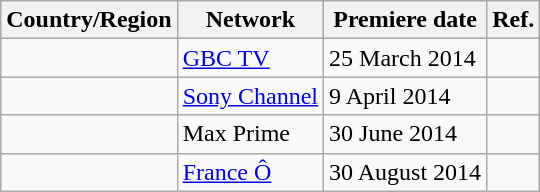<table class="wikitable">
<tr>
<th>Country/Region</th>
<th>Network</th>
<th>Premiere date</th>
<th>Ref.</th>
</tr>
<tr>
<td></td>
<td><a href='#'>GBC TV</a></td>
<td>25 March 2014</td>
<td></td>
</tr>
<tr>
<td></td>
<td><a href='#'>Sony Channel</a></td>
<td>9 April 2014</td>
<td></td>
</tr>
<tr>
<td></td>
<td>Max Prime</td>
<td>30 June 2014</td>
<td></td>
</tr>
<tr>
<td></td>
<td><a href='#'>France Ô</a></td>
<td>30 August 2014</td>
<td></td>
</tr>
</table>
